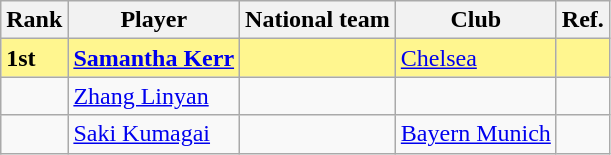<table class="wikitable">
<tr>
<th>Rank</th>
<th>Player</th>
<th>National team</th>
<th>Club</th>
<th>Ref.</th>
</tr>
<tr bgcolor="#FFF68F">
<td><strong>1st</strong></td>
<td><strong><a href='#'>Samantha Kerr</a></strong></td>
<td><strong></strong></td>
<td> <a href='#'>Chelsea</a></td>
<td></td>
</tr>
<tr>
<td></td>
<td><a href='#'>Zhang Linyan</a></td>
<td></td>
<td></td>
<td></td>
</tr>
<tr>
<td></td>
<td><a href='#'>Saki Kumagai</a></td>
<td></td>
<td> <a href='#'>Bayern Munich</a></td>
<td></td>
</tr>
</table>
